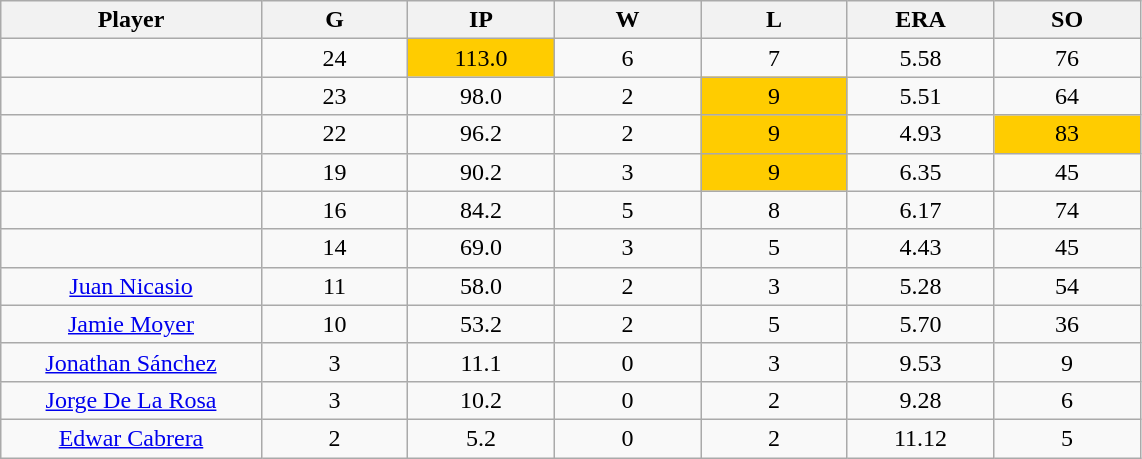<table class="wikitable sortable">
<tr>
<th bgcolor="#DDDDFF" width="16%">Player</th>
<th bgcolor="#DDDDFF" width="9%">G</th>
<th bgcolor="#DDDDFF" width="9%">IP</th>
<th bgcolor="#DDDDFF" width="9%">W</th>
<th bgcolor="#DDDDFF" width="9%">L</th>
<th bgcolor="#DDDDFF" width="9%">ERA</th>
<th bgcolor="#DDDDFF" width="9%">SO</th>
</tr>
<tr align="center">
<td></td>
<td>24</td>
<td bgcolor="#FFCC00">113.0</td>
<td>6</td>
<td>7</td>
<td>5.58</td>
<td>76</td>
</tr>
<tr align="center">
<td></td>
<td>23</td>
<td>98.0</td>
<td>2</td>
<td bgcolor="#FFCC00">9</td>
<td>5.51</td>
<td>64</td>
</tr>
<tr align="center">
<td></td>
<td>22</td>
<td>96.2</td>
<td>2</td>
<td bgcolor="#FFCC00">9</td>
<td>4.93</td>
<td bgcolor="#FFCC00">83</td>
</tr>
<tr align="center">
<td></td>
<td>19</td>
<td>90.2</td>
<td>3</td>
<td bgcolor="#FFCC00">9</td>
<td>6.35</td>
<td>45</td>
</tr>
<tr align="center">
<td></td>
<td>16</td>
<td>84.2</td>
<td>5</td>
<td>8</td>
<td>6.17</td>
<td>74</td>
</tr>
<tr align="center">
<td></td>
<td>14</td>
<td>69.0</td>
<td>3</td>
<td>5</td>
<td>4.43</td>
<td>45</td>
</tr>
<tr align="center">
<td><a href='#'>Juan Nicasio</a></td>
<td>11</td>
<td>58.0</td>
<td>2</td>
<td>3</td>
<td>5.28</td>
<td>54</td>
</tr>
<tr align=center>
<td><a href='#'>Jamie Moyer</a></td>
<td>10</td>
<td>53.2</td>
<td>2</td>
<td>5</td>
<td>5.70</td>
<td>36</td>
</tr>
<tr align=center>
<td><a href='#'>Jonathan Sánchez</a></td>
<td>3</td>
<td>11.1</td>
<td>0</td>
<td>3</td>
<td>9.53</td>
<td>9</td>
</tr>
<tr align=center>
<td><a href='#'>Jorge De La Rosa</a></td>
<td>3</td>
<td>10.2</td>
<td>0</td>
<td>2</td>
<td>9.28</td>
<td>6</td>
</tr>
<tr align=center>
<td><a href='#'>Edwar Cabrera</a></td>
<td>2</td>
<td>5.2</td>
<td>0</td>
<td>2</td>
<td>11.12</td>
<td>5</td>
</tr>
</table>
